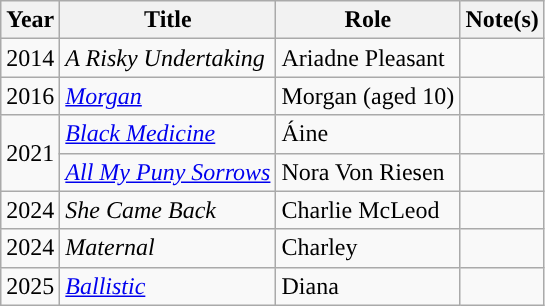<table class="wikitable sortable">
<tr>
<th>Year</th>
<th>Title</th>
<th>Role</th>
<th class="unsortable">Note(s)</th>
</tr>
<tr>
<td>2014</td>
<td data-sort-value="Risky Undertaking, A"><em>A Risky Undertaking</em></td>
<td>Ariadne Pleasant</td>
<td></td>
</tr>
<tr>
<td>2016</td>
<td><em><a href='#'>Morgan</a></em></td>
<td>Morgan (aged 10)</td>
<td></td>
</tr>
<tr>
<td rowspan="2">2021</td>
<td><em><a href='#'>Black Medicine</a></em></td>
<td>Áine</td>
<td></td>
</tr>
<tr>
<td><em><a href='#'>All My Puny Sorrows</a></em></td>
<td>Nora Von Riesen</td>
<td></td>
</tr>
<tr>
<td>2024</td>
<td><em>She Came Back</em></td>
<td>Charlie McLeod</td>
<td></td>
</tr>
<tr>
<td>2024</td>
<td><em>Maternal</em></td>
<td>Charley</td>
<td></td>
</tr>
<tr>
<td>2025</td>
<td><a href='#'><em>Ballistic</em></a></td>
<td>Diana</td>
<td></td>
</tr>
</table>
